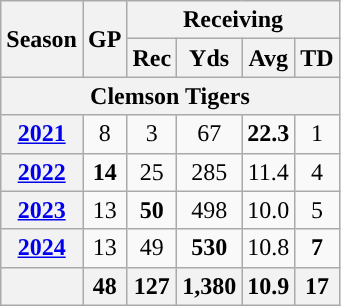<table class="wikitable" style="text-align:center;">
<tr>
<th rowspan="2">Season</th>
<th rowspan="2">GP</th>
<th colspan="4">Receiving</th>
</tr>
<tr>
<th>Rec</th>
<th>Yds</th>
<th>Avg</th>
<th>TD</th>
</tr>
<tr>
<th colspan="11">Clemson Tigers</th>
</tr>
<tr>
<th><a href='#'>2021</a></th>
<td>8</td>
<td>3</td>
<td>67</td>
<td><strong>22.3</strong></td>
<td>1</td>
</tr>
<tr>
<th><a href='#'>2022</a></th>
<td><strong>14</strong></td>
<td>25</td>
<td>285</td>
<td>11.4</td>
<td>4</td>
</tr>
<tr>
<th><a href='#'>2023</a></th>
<td>13</td>
<td><strong>50</strong></td>
<td>498</td>
<td>10.0</td>
<td>5</td>
</tr>
<tr>
<th><a href='#'>2024</a></th>
<td>13</td>
<td>49</td>
<td><strong>530</strong></td>
<td>10.8</td>
<td><strong>7</strong></td>
</tr>
<tr>
<th></th>
<th>48</th>
<th>127</th>
<th>1,380</th>
<th>10.9</th>
<th>17</th>
</tr>
</table>
